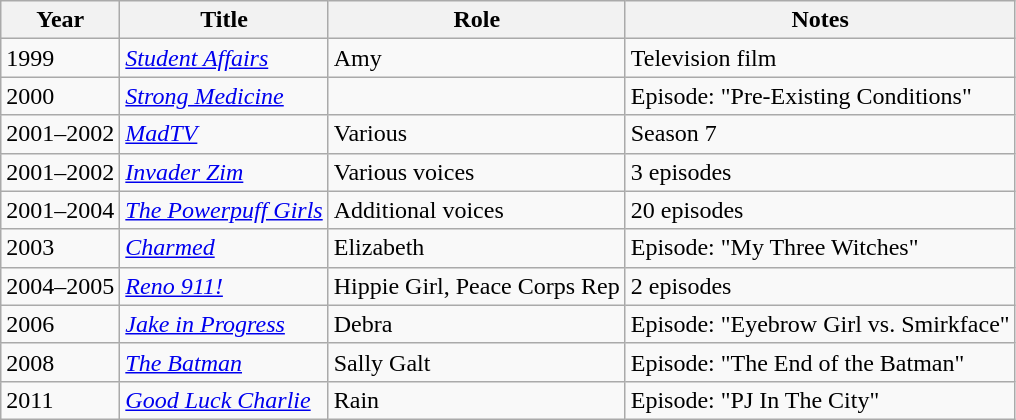<table class="wikitable sortable">
<tr>
<th>Year</th>
<th>Title</th>
<th>Role</th>
<th>Notes</th>
</tr>
<tr>
<td>1999</td>
<td><em><a href='#'>Student Affairs</a></em></td>
<td>Amy</td>
<td>Television film</td>
</tr>
<tr>
<td>2000</td>
<td><em><a href='#'>Strong Medicine</a></em></td>
<td></td>
<td>Episode: "Pre-Existing Conditions"</td>
</tr>
<tr>
<td>2001–2002</td>
<td><em><a href='#'>MadTV</a></em></td>
<td>Various</td>
<td>Season 7</td>
</tr>
<tr>
<td>2001–2002</td>
<td><em><a href='#'>Invader Zim</a></em></td>
<td>Various voices</td>
<td>3 episodes</td>
</tr>
<tr>
<td>2001–2004</td>
<td><em><a href='#'>The Powerpuff Girls</a></em></td>
<td>Additional voices</td>
<td>20 episodes</td>
</tr>
<tr>
<td>2003</td>
<td><em><a href='#'>Charmed</a></em></td>
<td>Elizabeth</td>
<td>Episode: "My Three Witches"</td>
</tr>
<tr>
<td>2004–2005</td>
<td><em><a href='#'>Reno 911!</a></em></td>
<td>Hippie Girl, Peace Corps Rep</td>
<td>2 episodes</td>
</tr>
<tr>
<td>2006</td>
<td><em><a href='#'>Jake in Progress</a></em></td>
<td>Debra</td>
<td>Episode: "Eyebrow Girl vs. Smirkface"</td>
</tr>
<tr>
<td>2008</td>
<td><em><a href='#'>The Batman</a></em></td>
<td>Sally Galt</td>
<td>Episode: "The End of the Batman"</td>
</tr>
<tr>
<td>2011</td>
<td><em><a href='#'>Good Luck Charlie</a></em></td>
<td>Rain</td>
<td>Episode: "PJ In The City"</td>
</tr>
</table>
